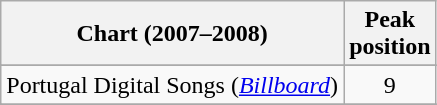<table class="wikitable sortable">
<tr>
<th>Chart (2007–2008)</th>
<th>Peak<br>position</th>
</tr>
<tr>
</tr>
<tr>
</tr>
<tr>
</tr>
<tr>
</tr>
<tr>
</tr>
<tr>
</tr>
<tr>
</tr>
<tr>
</tr>
<tr>
</tr>
<tr>
</tr>
<tr>
</tr>
<tr>
<td>Portugal Digital Songs (<em><a href='#'>Billboard</a></em>)</td>
<td style="text-align:center;">9</td>
</tr>
<tr>
</tr>
<tr>
</tr>
<tr>
</tr>
<tr>
</tr>
<tr>
</tr>
</table>
